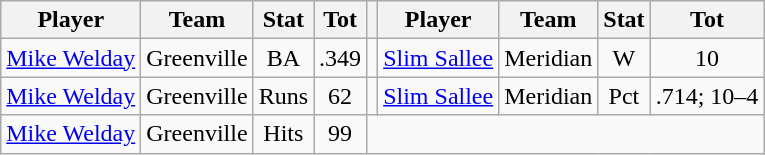<table class="wikitable" style="text-align:center">
<tr>
<th>Player</th>
<th>Team</th>
<th>Stat</th>
<th>Tot</th>
<th></th>
<th>Player</th>
<th>Team</th>
<th>Stat</th>
<th>Tot</th>
</tr>
<tr>
<td><a href='#'>Mike Welday</a></td>
<td>Greenville</td>
<td>BA</td>
<td>.349</td>
<td></td>
<td><a href='#'>Slim Sallee</a></td>
<td>Meridian</td>
<td>W</td>
<td>10</td>
</tr>
<tr>
<td><a href='#'>Mike Welday</a></td>
<td>Greenville</td>
<td>Runs</td>
<td>62</td>
<td></td>
<td><a href='#'>Slim Sallee</a></td>
<td>Meridian</td>
<td>Pct</td>
<td>.714; 10–4</td>
</tr>
<tr>
<td><a href='#'>Mike Welday</a></td>
<td>Greenville</td>
<td>Hits</td>
<td>99</td>
</tr>
</table>
